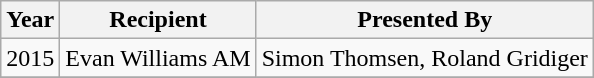<table class="wikitable">
<tr>
<th>Year</th>
<th>Recipient</th>
<th>Presented By</th>
</tr>
<tr>
<td>2015</td>
<td>Evan Williams AM</td>
<td>Simon Thomsen, Roland Gridiger</td>
</tr>
<tr>
</tr>
</table>
